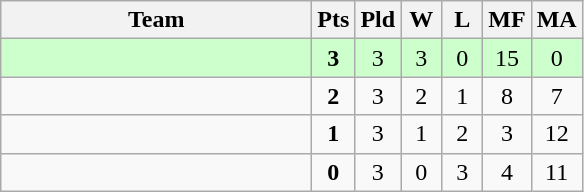<table class=wikitable style="text-align:center">
<tr>
<th width=200>Team</th>
<th width=20>Pts</th>
<th width=20>Pld</th>
<th width=20>W</th>
<th width=20>L</th>
<th width=20>MF</th>
<th width=20>MA</th>
</tr>
<tr bgcolor=ccffcc>
<td style="text-align:left"><strong></strong></td>
<td><strong>3</strong></td>
<td>3</td>
<td>3</td>
<td>0</td>
<td>15</td>
<td>0</td>
</tr>
<tr>
<td style="text-align:left"></td>
<td><strong>2</strong></td>
<td>3</td>
<td>2</td>
<td>1</td>
<td>8</td>
<td>7</td>
</tr>
<tr>
<td style="text-align:left"></td>
<td><strong>1</strong></td>
<td>3</td>
<td>1</td>
<td>2</td>
<td>3</td>
<td>12</td>
</tr>
<tr>
<td style="text-align:left"></td>
<td><strong>0</strong></td>
<td>3</td>
<td>0</td>
<td>3</td>
<td>4</td>
<td>11</td>
</tr>
</table>
